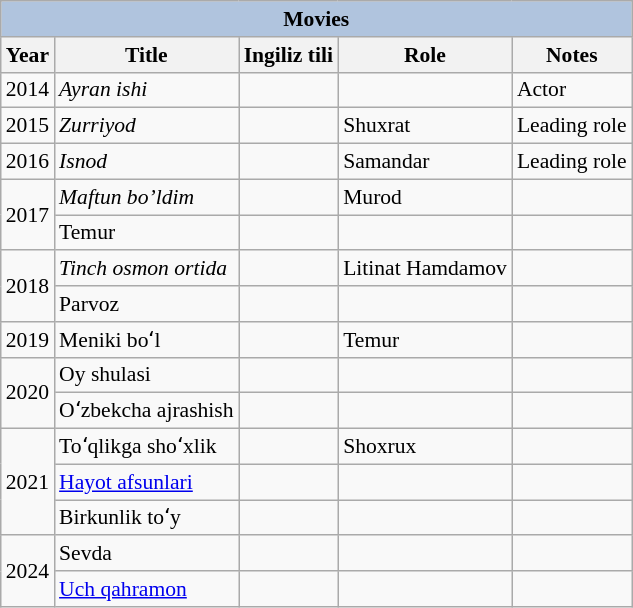<table class="wikitable" border="2" cellpadding="4" cellspacing="0" style="font-size:90%">
<tr>
<th colspan="5" style="background:LightSteelBlue">Movies</th>
</tr>
<tr>
<th>Year</th>
<th>Title</th>
<th>Ingiliz tili</th>
<th>Role</th>
<th>Notes</th>
</tr>
<tr>
<td>2014</td>
<td><em>Ayran ishi</em></td>
<td></td>
<td></td>
<td>Actor</td>
</tr>
<tr>
<td>2015</td>
<td><em>Zurriyod</em></td>
<td></td>
<td>Shuxrat</td>
<td>Leading role</td>
</tr>
<tr>
<td>2016</td>
<td><em>Isnod</em></td>
<td></td>
<td>Samandar</td>
<td>Leading role</td>
</tr>
<tr>
<td rowspan="2">2017</td>
<td><em>Maftun bo’ldim</em></td>
<td></td>
<td>Murod</td>
<td></td>
</tr>
<tr>
<td>Temur</td>
<td></td>
<td></td>
<td></td>
</tr>
<tr>
<td rowspan="2">2018</td>
<td><em>Tinch osmon ortida</em></td>
<td></td>
<td>Litinat Hamdamov</td>
<td></td>
</tr>
<tr>
<td>Parvoz</td>
<td></td>
<td></td>
<td></td>
</tr>
<tr>
<td>2019</td>
<td>Meniki boʻl</td>
<td></td>
<td>Temur</td>
<td></td>
</tr>
<tr>
<td rowspan="2">2020</td>
<td>Oy shulasi</td>
<td></td>
<td></td>
<td></td>
</tr>
<tr>
<td>Oʻzbekcha ajrashish</td>
<td></td>
<td></td>
<td></td>
</tr>
<tr>
<td rowspan="3">2021</td>
<td>Toʻqlikga shoʻxlik</td>
<td></td>
<td>Shoxrux</td>
<td></td>
</tr>
<tr>
<td><a href='#'>Hayot afsunlari</a></td>
<td></td>
<td></td>
<td></td>
</tr>
<tr>
<td>Birkunlik toʻy</td>
<td></td>
<td></td>
<td></td>
</tr>
<tr>
<td rowspan="2">2024</td>
<td>Sevda</td>
<td></td>
<td></td>
<td></td>
</tr>
<tr>
<td><a href='#'>Uch qahramon</a></td>
<td></td>
<td></td>
<td></td>
</tr>
</table>
